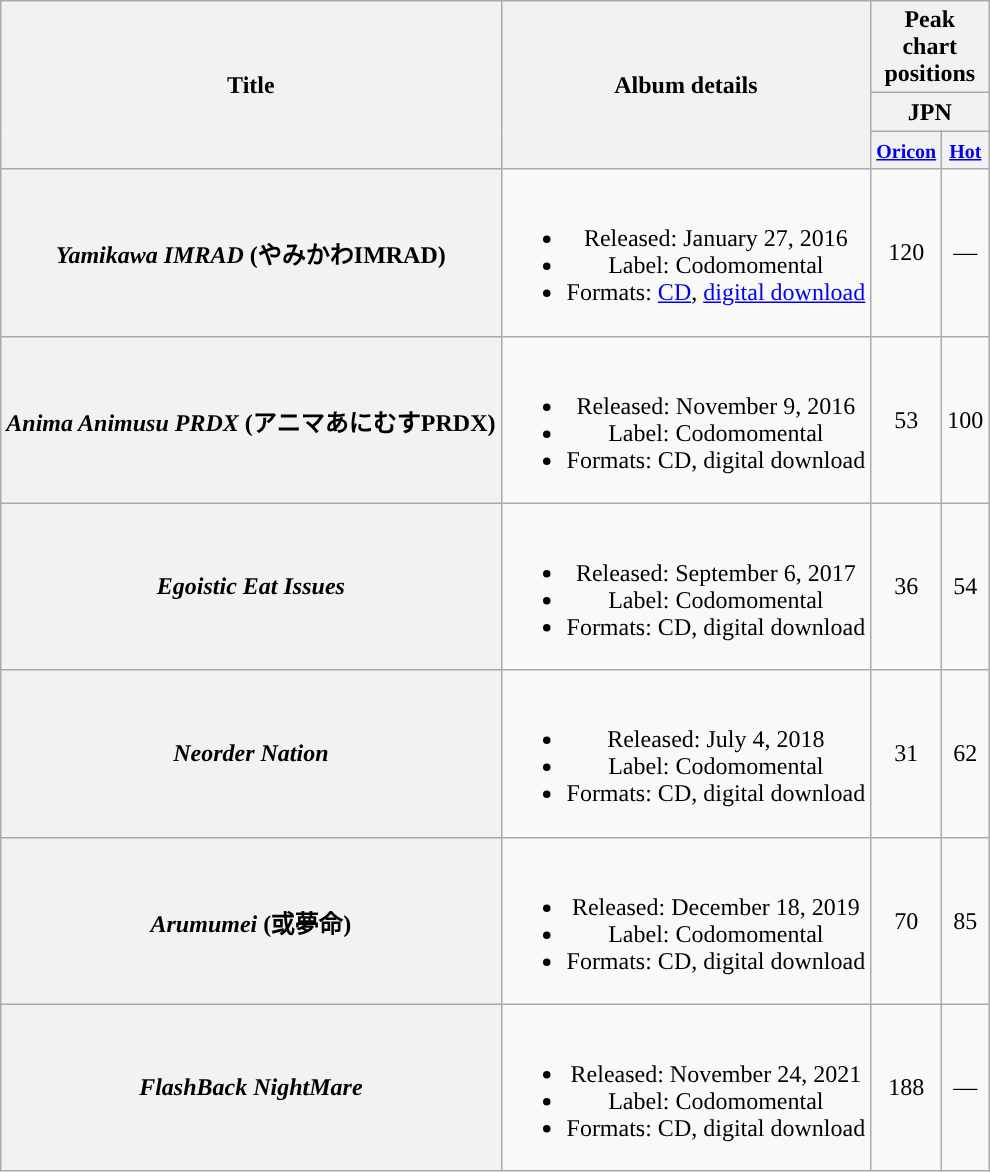<table class="wikitable plainrowheaders" style="text-align:center;">
<tr>
<th scope="col" rowspan="3">Title</th>
<th scope="col" rowspan="3">Album details</th>
<th scope="col" colspan="2">Peak <br> chart <br> positions</th>
</tr>
<tr>
<th colspan="2">JPN</th>
</tr>
<tr>
<th scope="col" colspan="1"><small><a href='#'>Oricon</a></small></th>
<th scope="col" colspan="1"><small><a href='#'>Hot</a></small></th>
</tr>
<tr>
<th scope="row"><em>Yamikawa IMRAD</em> (やみかわIMRAD)</th>
<td><br><ul><li>Released: January 27, 2016</li><li>Label: Codomomental</li><li>Formats: <a href='#'>CD</a>, <a href='#'>digital download</a></li></ul></td>
<td>120</td>
<td>—</td>
</tr>
<tr>
<th scope="row"><em>Anima Animusu PRDX</em> (アニマあにむすPRDX)</th>
<td><br><ul><li>Released: November 9, 2016</li><li>Label: Codomomental</li><li>Formats: CD, digital download</li></ul></td>
<td>53</td>
<td>100</td>
</tr>
<tr>
<th scope="row"><em>Egoistic Eat Issues</em></th>
<td><br><ul><li>Released: September 6, 2017</li><li>Label: Codomomental</li><li>Formats: CD, digital download</li></ul></td>
<td>36</td>
<td>54</td>
</tr>
<tr>
<th scope="row"><em>Neorder Nation</em></th>
<td><br><ul><li>Released: July 4, 2018</li><li>Label: Codomomental</li><li>Formats: CD, digital download</li></ul></td>
<td>31</td>
<td>62</td>
</tr>
<tr>
<th scope="row"><em>Arumumei</em> (或夢命)</th>
<td><br><ul><li>Released: December 18, 2019</li><li>Label: Codomomental</li><li>Formats: CD, digital download</li></ul></td>
<td>70</td>
<td>85</td>
</tr>
<tr>
<th scope="row"><em>FlashBack NightMare</em></th>
<td><br><ul><li>Released: November 24, 2021</li><li>Label: Codomomental</li><li>Formats: CD, digital download</li></ul></td>
<td>188</td>
<td>—</td>
</tr>
</table>
